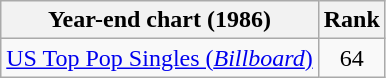<table class="wikitable">
<tr>
<th>Year-end chart (1986)</th>
<th>Rank</th>
</tr>
<tr>
<td><a href='#'>US Top Pop Singles (<em>Billboard</em>)</a></td>
<td style="text-align:center;">64</td>
</tr>
</table>
